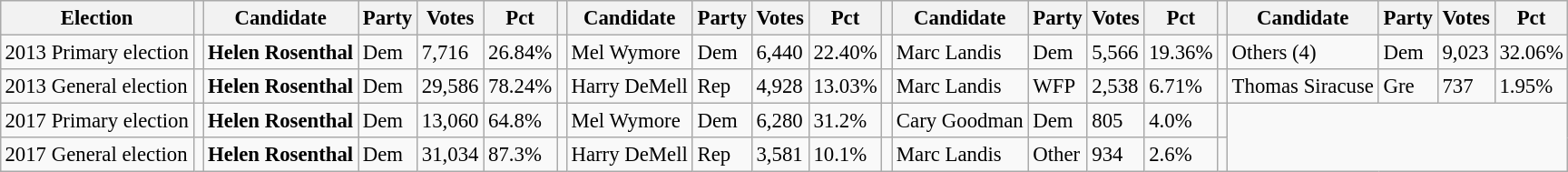<table class="wikitable" style="margin:0.5em ; font-size:95%">
<tr>
<th>Election</th>
<th></th>
<th>Candidate</th>
<th>Party</th>
<th>Votes</th>
<th>Pct</th>
<th></th>
<th>Candidate</th>
<th>Party</th>
<th>Votes</th>
<th>Pct</th>
<th></th>
<th>Candidate</th>
<th>Party</th>
<th>Votes</th>
<th>Pct</th>
<th></th>
<th>Candidate</th>
<th>Party</th>
<th>Votes</th>
<th>Pct</th>
</tr>
<tr>
<td>2013 Primary election</td>
<td></td>
<td><strong>Helen Rosenthal</strong></td>
<td>Dem</td>
<td>7,716</td>
<td>26.84%</td>
<td></td>
<td>Mel Wymore</td>
<td>Dem</td>
<td>6,440</td>
<td>22.40%</td>
<td></td>
<td>Marc Landis</td>
<td>Dem</td>
<td>5,566</td>
<td>19.36%</td>
<td></td>
<td>Others (4)</td>
<td>Dem</td>
<td>9,023</td>
<td>32.06%</td>
</tr>
<tr>
<td>2013 General election</td>
<td></td>
<td><strong>Helen Rosenthal</strong></td>
<td>Dem</td>
<td>29,586</td>
<td>78.24%</td>
<td></td>
<td>Harry DeMell</td>
<td>Rep</td>
<td>4,928</td>
<td>13.03%</td>
<td></td>
<td>Marc Landis</td>
<td>WFP</td>
<td>2,538</td>
<td>6.71%</td>
<td></td>
<td>Thomas Siracuse</td>
<td>Gre</td>
<td>737</td>
<td>1.95%</td>
</tr>
<tr>
<td>2017 Primary election</td>
<td></td>
<td><strong>Helen Rosenthal</strong></td>
<td>Dem</td>
<td>13,060</td>
<td>64.8%</td>
<td></td>
<td>Mel Wymore</td>
<td>Dem</td>
<td>6,280</td>
<td>31.2%</td>
<td></td>
<td>Cary Goodman</td>
<td>Dem</td>
<td>805</td>
<td>4.0%</td>
<td></td>
</tr>
<tr>
<td>2017 General election</td>
<td></td>
<td><strong>Helen Rosenthal</strong></td>
<td>Dem</td>
<td>31,034</td>
<td>87.3%</td>
<td></td>
<td>Harry DeMell</td>
<td>Rep</td>
<td>3,581</td>
<td>10.1%</td>
<td></td>
<td>Marc Landis</td>
<td>Other</td>
<td>934</td>
<td>2.6%</td>
<td></td>
</tr>
</table>
